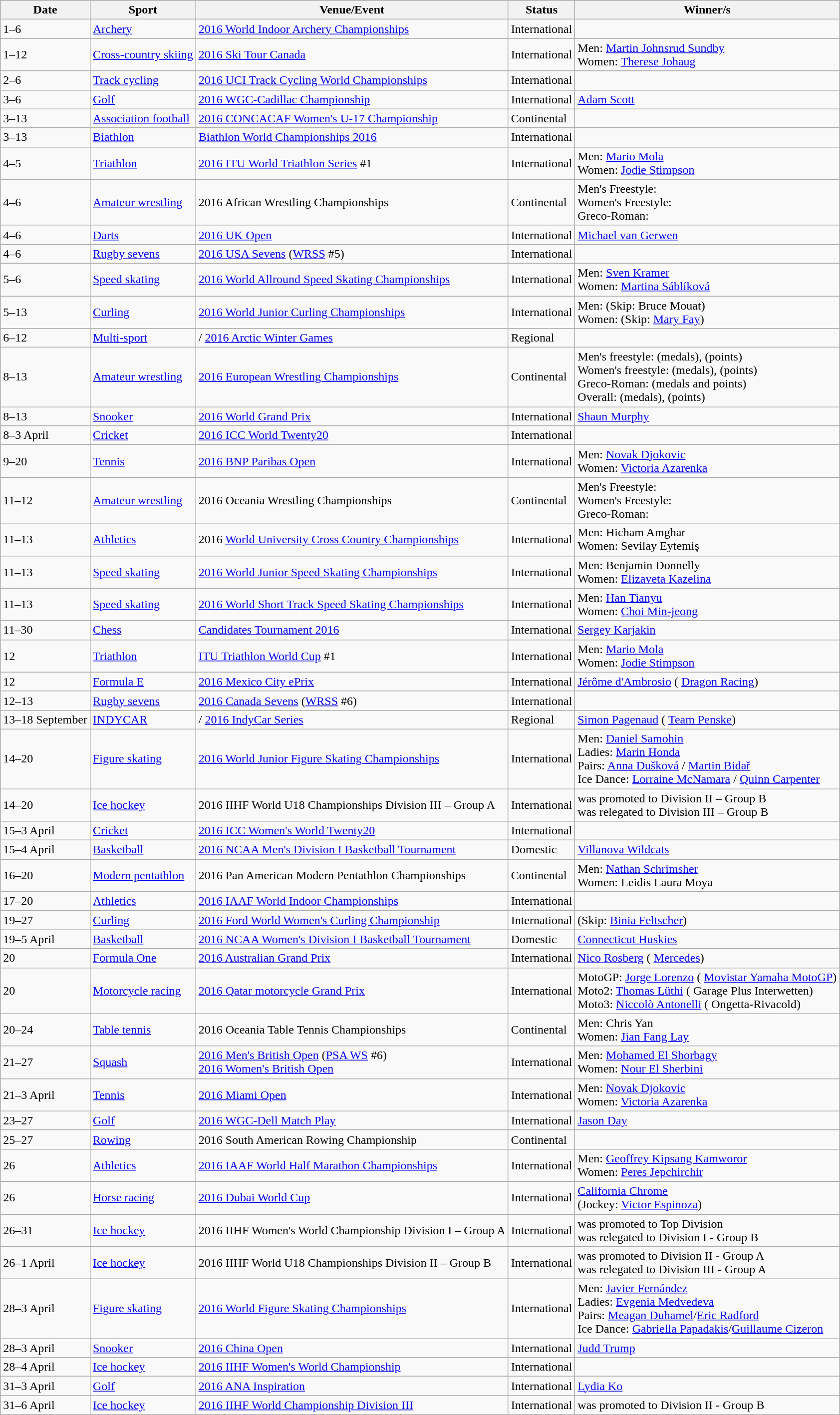<table class="wikitable sortable">
<tr>
<th>Date</th>
<th>Sport</th>
<th>Venue/Event</th>
<th>Status</th>
<th>Winner/s</th>
</tr>
<tr>
<td>1–6</td>
<td><a href='#'>Archery</a></td>
<td> <a href='#'>2016 World Indoor Archery Championships</a></td>
<td>International</td>
<td></td>
</tr>
<tr>
<td>1–12</td>
<td><a href='#'>Cross-country skiing</a></td>
<td> <a href='#'>2016 Ski Tour Canada</a></td>
<td>International</td>
<td>Men:  <a href='#'>Martin Johnsrud Sundby</a><br>Women:  <a href='#'>Therese Johaug</a></td>
</tr>
<tr>
<td>2–6</td>
<td><a href='#'>Track cycling</a></td>
<td> <a href='#'>2016 UCI Track Cycling World Championships</a></td>
<td>International</td>
<td></td>
</tr>
<tr>
<td>3–6</td>
<td><a href='#'>Golf</a></td>
<td> <a href='#'>2016 WGC-Cadillac Championship</a></td>
<td>International</td>
<td> <a href='#'>Adam Scott</a></td>
</tr>
<tr>
<td>3–13</td>
<td><a href='#'>Association football</a></td>
<td> <a href='#'>2016 CONCACAF Women's U-17 Championship</a></td>
<td>Continental</td>
<td></td>
</tr>
<tr>
<td>3–13</td>
<td><a href='#'>Biathlon</a></td>
<td> <a href='#'>Biathlon World Championships 2016</a></td>
<td>International</td>
<td></td>
</tr>
<tr>
<td>4–5</td>
<td><a href='#'>Triathlon</a></td>
<td> <a href='#'>2016 ITU World Triathlon Series</a> #1</td>
<td>International</td>
<td>Men:  <a href='#'>Mario Mola</a><br>Women:  <a href='#'>Jodie Stimpson</a></td>
</tr>
<tr>
<td>4–6</td>
<td><a href='#'>Amateur wrestling</a></td>
<td> 2016 African Wrestling Championships</td>
<td>Continental</td>
<td>Men's Freestyle: <br>Women's Freestyle: <br>Greco-Roman: </td>
</tr>
<tr>
<td>4–6</td>
<td><a href='#'>Darts</a></td>
<td> <a href='#'>2016 UK Open</a></td>
<td>International</td>
<td> <a href='#'>Michael van Gerwen</a></td>
</tr>
<tr>
<td>4–6</td>
<td><a href='#'>Rugby sevens</a></td>
<td> <a href='#'>2016 USA Sevens</a> (<a href='#'>WRSS</a> #5)</td>
<td>International</td>
<td></td>
</tr>
<tr>
<td>5–6</td>
<td><a href='#'>Speed skating</a></td>
<td> <a href='#'>2016 World Allround Speed Skating Championships</a></td>
<td>International</td>
<td>Men:  <a href='#'>Sven Kramer</a><br>Women:  <a href='#'>Martina Sáblíková</a></td>
</tr>
<tr>
<td>5–13</td>
<td><a href='#'>Curling</a></td>
<td> <a href='#'>2016 World Junior Curling Championships</a></td>
<td>International</td>
<td>Men:  (Skip: Bruce Mouat)<br>Women:  (Skip: <a href='#'>Mary Fay</a>)</td>
</tr>
<tr>
<td>6–12</td>
<td><a href='#'>Multi-sport</a></td>
<td>/ <a href='#'>2016 Arctic Winter Games</a></td>
<td>Regional</td>
<td></td>
</tr>
<tr>
<td>8–13</td>
<td><a href='#'>Amateur wrestling</a></td>
<td> <a href='#'>2016 European Wrestling Championships</a></td>
<td>Continental</td>
<td>Men's freestyle:  (medals),  (points)<br>Women's freestyle:  (medals),  (points)<br>Greco-Roman:  (medals and points)<br>Overall:  (medals),  (points)</td>
</tr>
<tr>
<td>8–13</td>
<td><a href='#'>Snooker</a></td>
<td> <a href='#'>2016 World Grand Prix</a></td>
<td>International</td>
<td> <a href='#'>Shaun Murphy</a></td>
</tr>
<tr>
<td>8–3 April</td>
<td><a href='#'>Cricket</a></td>
<td> <a href='#'>2016 ICC World Twenty20</a></td>
<td>International</td>
<td></td>
</tr>
<tr>
<td>9–20</td>
<td><a href='#'>Tennis</a></td>
<td> <a href='#'>2016 BNP Paribas Open</a></td>
<td>International</td>
<td>Men:  <a href='#'>Novak Djokovic</a><br>Women:  <a href='#'>Victoria Azarenka</a></td>
</tr>
<tr>
<td>11–12</td>
<td><a href='#'>Amateur wrestling</a></td>
<td> 2016 Oceania Wrestling Championships</td>
<td>Continental</td>
<td>Men's Freestyle: <br>Women's Freestyle: <br>Greco-Roman: </td>
</tr>
<tr>
<td>11–13</td>
<td><a href='#'>Athletics</a></td>
<td> 2016 <a href='#'>World University Cross Country Championships</a></td>
<td>International</td>
<td>Men:  Hicham Amghar<br>Women:  Sevilay Eytemiş</td>
</tr>
<tr>
<td>11–13</td>
<td><a href='#'>Speed skating</a></td>
<td> <a href='#'>2016 World Junior Speed Skating Championships</a></td>
<td>International</td>
<td>Men:  Benjamin Donnelly<br>Women:  <a href='#'>Elizaveta Kazelina</a></td>
</tr>
<tr>
<td>11–13</td>
<td><a href='#'>Speed skating</a></td>
<td> <a href='#'>2016 World Short Track Speed Skating Championships</a></td>
<td>International</td>
<td>Men:  <a href='#'>Han Tianyu</a><br>Women:  <a href='#'>Choi Min-jeong</a></td>
</tr>
<tr>
<td>11–30</td>
<td><a href='#'>Chess</a></td>
<td> <a href='#'>Candidates Tournament 2016</a></td>
<td>International</td>
<td> <a href='#'>Sergey Karjakin</a></td>
</tr>
<tr>
<td>12</td>
<td><a href='#'>Triathlon</a></td>
<td> <a href='#'>ITU Triathlon World Cup</a> #1</td>
<td>International</td>
<td>Men:  <a href='#'>Mario Mola</a><br>Women:  <a href='#'>Jodie Stimpson</a></td>
</tr>
<tr>
<td>12</td>
<td><a href='#'>Formula E</a></td>
<td> <a href='#'>2016 Mexico City ePrix</a></td>
<td>International</td>
<td> <a href='#'>Jérôme d'Ambrosio</a> ( <a href='#'>Dragon Racing</a>)</td>
</tr>
<tr>
<td>12–13</td>
<td><a href='#'>Rugby sevens</a></td>
<td> <a href='#'>2016 Canada Sevens</a> (<a href='#'>WRSS</a> #6)</td>
<td>International</td>
<td></td>
</tr>
<tr>
<td>13–18 September</td>
<td><a href='#'>INDYCAR</a></td>
<td>/ <a href='#'>2016 IndyCar Series</a></td>
<td>Regional</td>
<td> <a href='#'>Simon Pagenaud</a> ( <a href='#'>Team Penske</a>)</td>
</tr>
<tr>
<td>14–20</td>
<td><a href='#'>Figure skating</a></td>
<td> <a href='#'>2016 World Junior Figure Skating Championships</a></td>
<td>International</td>
<td>Men:  <a href='#'>Daniel Samohin</a><br>Ladies:  <a href='#'>Marin Honda</a><br>Pairs:  <a href='#'>Anna Dušková</a> / <a href='#'>Martin Bidař</a><br>Ice Dance:  <a href='#'>Lorraine McNamara</a> / <a href='#'>Quinn Carpenter</a></td>
</tr>
<tr>
<td>14–20</td>
<td><a href='#'>Ice hockey</a></td>
<td> 2016 IIHF World U18 Championships Division III – Group A</td>
<td>International</td>
<td> was promoted to Division II – Group B<br> was relegated to Division III – Group B</td>
</tr>
<tr>
<td>15–3 April</td>
<td><a href='#'>Cricket</a></td>
<td> <a href='#'>2016 ICC Women's World Twenty20</a></td>
<td>International</td>
<td></td>
</tr>
<tr>
<td>15–4 April</td>
<td><a href='#'>Basketball</a></td>
<td> <a href='#'>2016 NCAA Men's Division I Basketball Tournament</a></td>
<td>Domestic</td>
<td> <a href='#'>Villanova Wildcats</a></td>
</tr>
<tr>
<td>16–20</td>
<td><a href='#'>Modern pentathlon</a></td>
<td> 2016 Pan American Modern Pentathlon Championships</td>
<td>Continental</td>
<td>Men:  <a href='#'>Nathan Schrimsher</a><br>Women:  Leidis Laura Moya</td>
</tr>
<tr>
<td>17–20</td>
<td><a href='#'>Athletics</a></td>
<td> <a href='#'>2016 IAAF World Indoor Championships</a></td>
<td>International</td>
<td></td>
</tr>
<tr>
<td>19–27</td>
<td><a href='#'>Curling</a></td>
<td> <a href='#'>2016 Ford World Women's Curling Championship</a></td>
<td>International</td>
<td> (Skip: <a href='#'>Binia Feltscher</a>)</td>
</tr>
<tr>
<td>19–5 April</td>
<td><a href='#'>Basketball</a></td>
<td> <a href='#'>2016 NCAA Women's Division I Basketball Tournament</a></td>
<td>Domestic</td>
<td> <a href='#'>Connecticut Huskies</a></td>
</tr>
<tr>
<td>20</td>
<td><a href='#'>Formula One</a></td>
<td> <a href='#'>2016 Australian Grand Prix</a></td>
<td>International</td>
<td> <a href='#'>Nico Rosberg</a> ( <a href='#'>Mercedes</a>)</td>
</tr>
<tr>
<td>20</td>
<td><a href='#'>Motorcycle racing</a></td>
<td> <a href='#'>2016 Qatar motorcycle Grand Prix</a></td>
<td>International</td>
<td>MotoGP:  <a href='#'>Jorge Lorenzo</a> ( <a href='#'>Movistar Yamaha MotoGP</a>)<br>Moto2:  <a href='#'>Thomas Lüthi</a> ( Garage Plus Interwetten)<br>Moto3:  <a href='#'>Niccolò Antonelli</a> ( Ongetta-Rivacold)</td>
</tr>
<tr>
<td>20–24</td>
<td><a href='#'>Table tennis</a></td>
<td> 2016 Oceania Table Tennis Championships</td>
<td>Continental</td>
<td>Men:  Chris Yan<br>Women:  <a href='#'>Jian Fang Lay</a></td>
</tr>
<tr>
<td>21–27</td>
<td><a href='#'>Squash</a></td>
<td> <a href='#'>2016 Men's British Open</a> (<a href='#'>PSA WS</a> #6)<br> <a href='#'>2016 Women's British Open</a></td>
<td>International</td>
<td>Men:  <a href='#'>Mohamed El Shorbagy</a><br>Women:  <a href='#'>Nour El Sherbini</a></td>
</tr>
<tr>
<td>21–3 April</td>
<td><a href='#'>Tennis</a></td>
<td> <a href='#'>2016 Miami Open</a></td>
<td>International</td>
<td>Men:  <a href='#'>Novak Djokovic</a><br>Women:  <a href='#'>Victoria Azarenka</a></td>
</tr>
<tr>
<td>23–27</td>
<td><a href='#'>Golf</a></td>
<td> <a href='#'>2016 WGC-Dell Match Play</a></td>
<td>International</td>
<td> <a href='#'>Jason Day</a></td>
</tr>
<tr>
<td>25–27</td>
<td><a href='#'>Rowing</a></td>
<td> 2016 South American Rowing Championship</td>
<td>Continental</td>
<td></td>
</tr>
<tr>
<td>26</td>
<td><a href='#'>Athletics</a></td>
<td> <a href='#'>2016 IAAF World Half Marathon Championships</a></td>
<td>International</td>
<td>Men:  <a href='#'>Geoffrey Kipsang Kamworor</a><br>Women:  <a href='#'>Peres Jepchirchir</a></td>
</tr>
<tr>
<td>26</td>
<td><a href='#'>Horse racing</a></td>
<td> <a href='#'>2016 Dubai World Cup</a></td>
<td>International</td>
<td> <a href='#'>California Chrome</a><br>(Jockey:  <a href='#'>Victor Espinoza</a>)</td>
</tr>
<tr>
<td>26–31</td>
<td><a href='#'>Ice hockey</a></td>
<td> 2016 IIHF Women's World Championship Division I – Group A</td>
<td>International</td>
<td> was promoted to Top Division<br> was relegated to Division I - Group B</td>
</tr>
<tr>
<td>26–1 April</td>
<td><a href='#'>Ice hockey</a></td>
<td> 2016 IIHF World U18 Championships Division II – Group B</td>
<td>International</td>
<td> was promoted to Division II - Group A<br> was relegated to Division III - Group A</td>
</tr>
<tr>
<td>28–3 April</td>
<td><a href='#'>Figure skating</a></td>
<td> <a href='#'>2016 World Figure Skating Championships</a></td>
<td>International</td>
<td>Men:  <a href='#'>Javier Fernández</a><br>Ladies:  <a href='#'>Evgenia Medvedeva</a><br>Pairs:  <a href='#'>Meagan Duhamel</a>/<a href='#'>Eric Radford</a><br>Ice Dance:  <a href='#'>Gabriella Papadakis</a>/<a href='#'>Guillaume Cizeron</a></td>
</tr>
<tr>
<td>28–3 April</td>
<td><a href='#'>Snooker</a></td>
<td> <a href='#'>2016 China Open</a></td>
<td>International</td>
<td> <a href='#'>Judd Trump</a></td>
</tr>
<tr>
<td>28–4 April</td>
<td><a href='#'>Ice hockey</a></td>
<td> <a href='#'>2016 IIHF Women's World Championship</a></td>
<td>International</td>
<td></td>
</tr>
<tr>
<td>31–3 April</td>
<td><a href='#'>Golf</a></td>
<td> <a href='#'>2016 ANA Inspiration</a></td>
<td>International</td>
<td> <a href='#'>Lydia Ko</a></td>
</tr>
<tr>
<td>31–6 April</td>
<td><a href='#'>Ice hockey</a></td>
<td> <a href='#'>2016 IIHF World Championship Division III</a></td>
<td>International</td>
<td> was promoted to Division II - Group B</td>
</tr>
</table>
